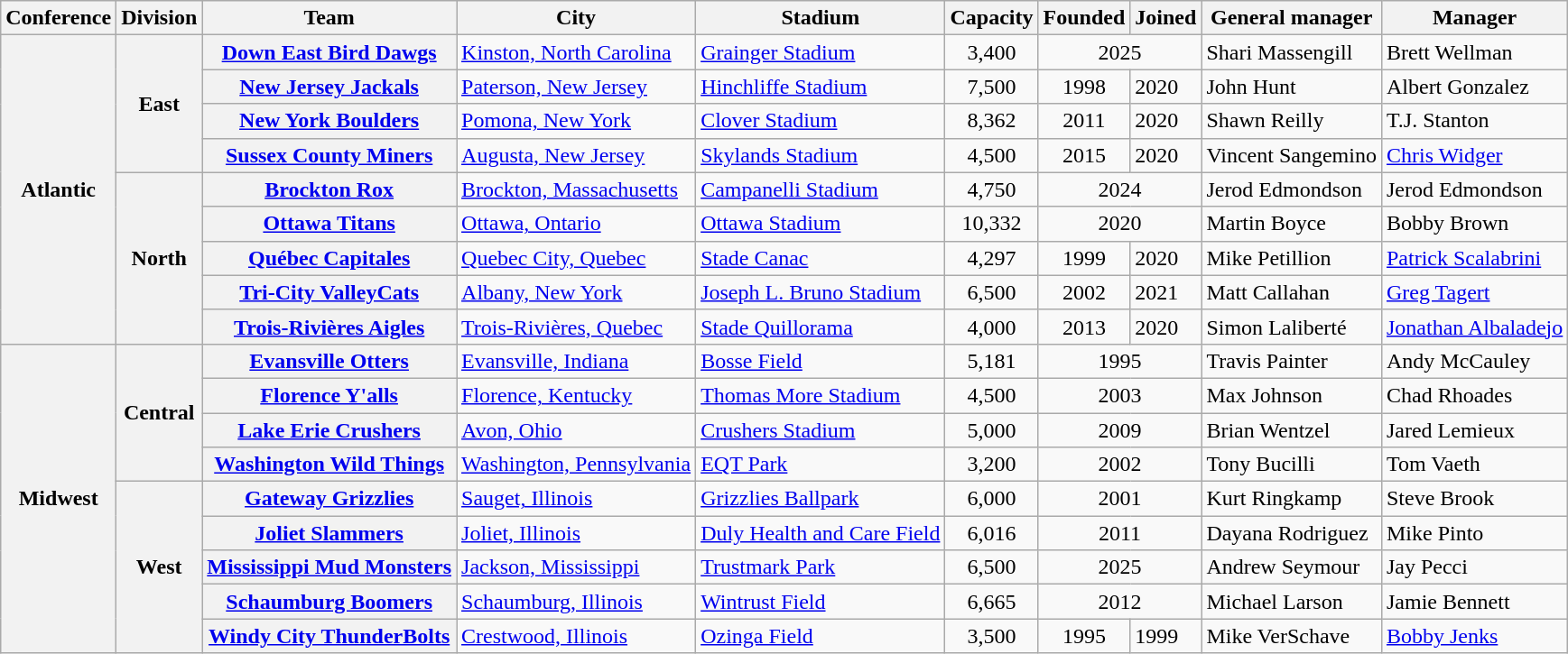<table class="wikitable sortable plainrowheaders" style="text-align:left">
<tr>
<th scope="col" align="center">Conference</th>
<th scope="col" align="center">Division</th>
<th scope="col" align="center">Team</th>
<th scope="col" align="center">City</th>
<th scope="col" align="center">Stadium</th>
<th scope="col" align="center">Capacity</th>
<th scope="col" align="center">Founded</th>
<th scope="col" align="center">Joined</th>
<th scope="col" align="center">General manager</th>
<th scope="col" align="center">Manager</th>
</tr>
<tr>
<th rowspan="9">Atlantic</th>
<th rowspan="4">East</th>
<th scope="row"><a href='#'>Down East Bird Dawgs</a></th>
<td><a href='#'>Kinston, North Carolina</a></td>
<td><a href='#'>Grainger Stadium</a></td>
<td align=center>3,400</td>
<td colspan="2" style="text-align:center;">2025</td>
<td>Shari Massengill</td>
<td>Brett Wellman</td>
</tr>
<tr>
<th scope="row"><a href='#'>New Jersey Jackals</a></th>
<td><a href='#'>Paterson, New Jersey</a></td>
<td><a href='#'>Hinchliffe Stadium</a></td>
<td align=center>7,500</td>
<td style="text-align:center;">1998</td>
<td>2020</td>
<td>John Hunt</td>
<td>Albert Gonzalez</td>
</tr>
<tr>
<th scope="row"><a href='#'>New York Boulders</a></th>
<td><a href='#'>Pomona, New York</a></td>
<td><a href='#'>Clover Stadium</a></td>
<td align=center>8,362</td>
<td style="text-align:center;">2011</td>
<td>2020</td>
<td>Shawn Reilly</td>
<td>T.J. Stanton</td>
</tr>
<tr>
<th scope="row"><a href='#'>Sussex County Miners</a></th>
<td><a href='#'>Augusta, New Jersey</a></td>
<td><a href='#'>Skylands Stadium</a></td>
<td align=center>4,500</td>
<td style="text-align:center;">2015</td>
<td>2020</td>
<td>Vincent Sangemino</td>
<td><a href='#'>Chris Widger</a></td>
</tr>
<tr>
<th rowspan="5">North</th>
<th scope="row"><a href='#'>Brockton Rox</a></th>
<td><a href='#'>Brockton, Massachusetts</a></td>
<td><a href='#'>Campanelli Stadium</a></td>
<td align=center>4,750</td>
<td colspan="2" align="center">2024</td>
<td>Jerod Edmondson</td>
<td>Jerod Edmondson</td>
</tr>
<tr>
<th scope="row"><a href='#'>Ottawa Titans</a></th>
<td><a href='#'>Ottawa, Ontario</a></td>
<td><a href='#'>Ottawa Stadium</a></td>
<td align=center>10,332</td>
<td colspan="2" style="text-align:center;">2020</td>
<td>Martin Boyce</td>
<td>Bobby Brown</td>
</tr>
<tr>
<th scope="row"><a href='#'>Québec Capitales</a></th>
<td><a href='#'>Quebec City, Quebec</a></td>
<td><a href='#'>Stade Canac</a></td>
<td align=center>4,297</td>
<td style="text-align:center;">1999</td>
<td>2020</td>
<td>Mike Petillion</td>
<td><a href='#'>Patrick Scalabrini</a></td>
</tr>
<tr>
<th scope="row"><a href='#'>Tri-City ValleyCats</a></th>
<td><a href='#'>Albany, New York</a></td>
<td><a href='#'>Joseph L. Bruno Stadium</a></td>
<td align=center>6,500</td>
<td style="text-align:center;">2002</td>
<td>2021</td>
<td>Matt Callahan</td>
<td><a href='#'>Greg Tagert</a></td>
</tr>
<tr>
<th scope="row"><a href='#'>Trois-Rivières Aigles</a></th>
<td><a href='#'>Trois-Rivières, Quebec</a></td>
<td><a href='#'>Stade Quillorama</a></td>
<td align=center>4,000</td>
<td style="text-align:center;">2013</td>
<td>2020</td>
<td>Simon Laliberté</td>
<td><a href='#'>Jonathan Albaladejo</a></td>
</tr>
<tr>
<th rowspan="9">Midwest</th>
<th rowspan="4">Central</th>
<th scope="row"><a href='#'>Evansville Otters</a></th>
<td><a href='#'>Evansville, Indiana</a></td>
<td><a href='#'>Bosse Field</a></td>
<td align=center>5,181</td>
<td colspan="2" style="text-align:center;">1995</td>
<td>Travis Painter</td>
<td>Andy McCauley</td>
</tr>
<tr>
<th scope="row"><a href='#'>Florence Y'alls</a></th>
<td><a href='#'>Florence, Kentucky</a></td>
<td><a href='#'>Thomas More Stadium</a></td>
<td align=center>4,500</td>
<td colspan="2" align="center">2003</td>
<td>Max Johnson</td>
<td>Chad Rhoades</td>
</tr>
<tr>
<th scope="row"><a href='#'>Lake Erie Crushers</a></th>
<td><a href='#'>Avon, Ohio</a></td>
<td><a href='#'>Crushers Stadium</a></td>
<td align=center>5,000</td>
<td colspan="2" style="text-align:center;">2009</td>
<td>Brian Wentzel</td>
<td>Jared Lemieux</td>
</tr>
<tr>
<th scope="row"><a href='#'>Washington Wild Things</a></th>
<td><a href='#'>Washington, Pennsylvania</a></td>
<td><a href='#'>EQT Park</a></td>
<td align=center>3,200</td>
<td colspan="2" style="text-align:center;">2002</td>
<td>Tony Bucilli</td>
<td>Tom Vaeth</td>
</tr>
<tr>
<th rowspan="5">West</th>
<th scope="row"><a href='#'>Gateway Grizzlies</a></th>
<td><a href='#'>Sauget, Illinois</a></td>
<td><a href='#'>Grizzlies Ballpark</a></td>
<td align=center>6,000</td>
<td colspan="2" style="text-align:center;">2001</td>
<td>Kurt Ringkamp</td>
<td>Steve Brook</td>
</tr>
<tr>
<th scope="row"><a href='#'>Joliet Slammers</a></th>
<td><a href='#'>Joliet, Illinois</a></td>
<td><a href='#'>Duly Health and Care Field</a></td>
<td align=center>6,016</td>
<td colspan="2" style="text-align:center;">2011</td>
<td>Dayana Rodriguez</td>
<td>Mike Pinto</td>
</tr>
<tr>
<th scope="row"><a href='#'>Mississippi Mud Monsters</a></th>
<td><a href='#'>Jackson, Mississippi</a></td>
<td><a href='#'>Trustmark Park</a></td>
<td align=center>6,500</td>
<td colspan="2" align="center">2025</td>
<td>Andrew Seymour</td>
<td>Jay Pecci</td>
</tr>
<tr>
<th scope="row"><a href='#'>Schaumburg Boomers</a></th>
<td><a href='#'>Schaumburg, Illinois</a></td>
<td><a href='#'>Wintrust Field</a></td>
<td align=center>6,665</td>
<td colspan="2" style="text-align:center;">2012</td>
<td>Michael Larson</td>
<td>Jamie Bennett</td>
</tr>
<tr>
<th scope="row"><a href='#'>Windy City ThunderBolts</a></th>
<td><a href='#'>Crestwood, Illinois</a></td>
<td><a href='#'>Ozinga Field</a></td>
<td align=center>3,500</td>
<td style="text-align:center;">1995</td>
<td>1999</td>
<td>Mike VerSchave</td>
<td><a href='#'>Bobby Jenks</a></td>
</tr>
</table>
